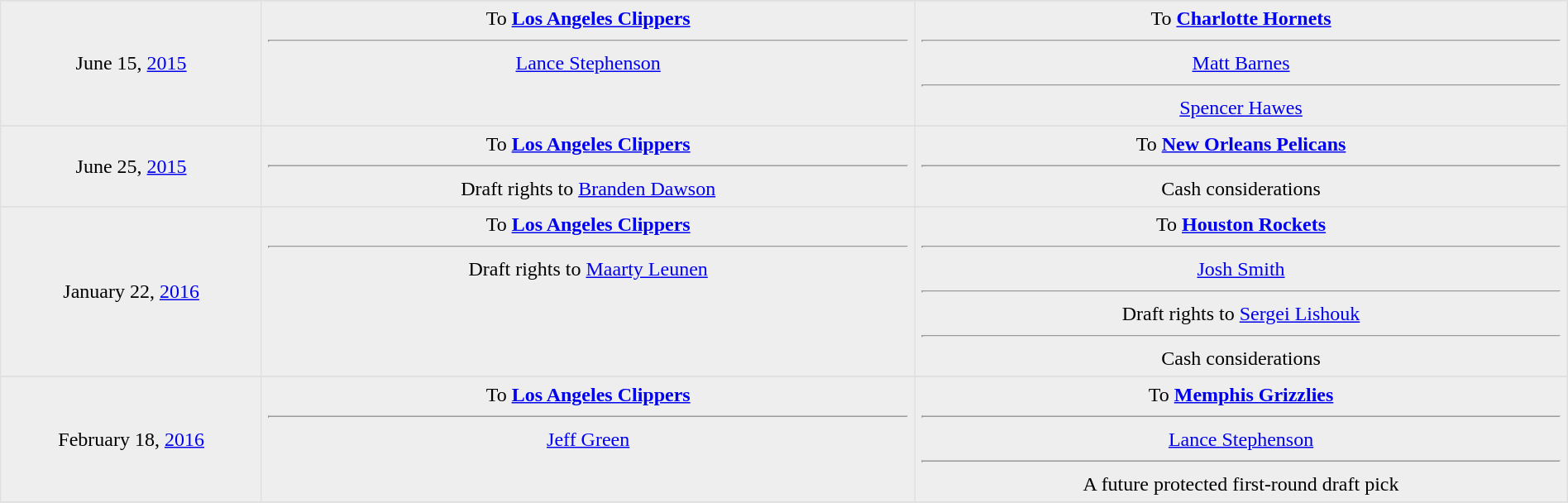<table border=1 style="border-collapse:collapse; text-align: center; width: 100%" bordercolor="#DFDFDF"  cellpadding="5">
<tr>
</tr>
<tr bgcolor="eeeeee">
<td style="width:12%">June 15, <a href='#'>2015</a></td>
<td style="width:30%" valign="top">To <strong><a href='#'>Los Angeles Clippers</a></strong><hr> <a href='#'>Lance Stephenson</a></td>
<td style="width:30%" valign="top">To <strong><a href='#'>Charlotte Hornets</a></strong><hr> <a href='#'>Matt Barnes</a><hr><a href='#'>Spencer Hawes</a></td>
</tr>
<tr>
</tr>
<tr bgcolor="eeeeee">
<td style="width:12%">June 25, <a href='#'>2015</a></td>
<td style="width:30%" valign="top">To <strong><a href='#'>Los Angeles Clippers</a></strong><hr> Draft rights to <a href='#'>Branden Dawson</a></td>
<td style="width:30%" valign="top">To <strong><a href='#'>New Orleans Pelicans</a></strong><hr> Cash considerations</td>
</tr>
<tr>
</tr>
<tr bgcolor="eeeeee">
<td style="width:12%">January 22, <a href='#'>2016</a></td>
<td style="width:30%" valign="top">To <strong><a href='#'>Los Angeles Clippers</a></strong><hr> Draft rights to <a href='#'>Maarty Leunen</a></td>
<td style="width:30%" valign="top">To <strong><a href='#'>Houston Rockets</a></strong><hr> <a href='#'>Josh Smith</a><hr>Draft rights to <a href='#'>Sergei Lishouk</a><hr>Cash considerations</td>
</tr>
<tr>
</tr>
<tr bgcolor="eeeeee">
<td style="width:12%">February 18, <a href='#'>2016</a></td>
<td style="width:30%" valign="top">To <strong><a href='#'>Los Angeles Clippers</a></strong><hr> <a href='#'>Jeff Green</a></td>
<td style="width:30%" valign="top">To <strong><a href='#'>Memphis Grizzlies</a></strong><hr> <a href='#'>Lance Stephenson</a><hr>A future protected first-round draft pick</td>
</tr>
<tr>
</tr>
</table>
